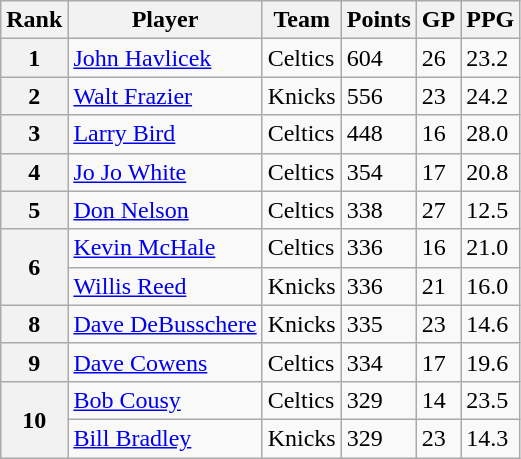<table class="wikitable sortable">
<tr>
<th>Rank</th>
<th>Player</th>
<th>Team</th>
<th>Points</th>
<th>GP</th>
<th>PPG</th>
</tr>
<tr>
<th>1</th>
<td><a href='#'>John Havlicek</a></td>
<td>Celtics</td>
<td>604</td>
<td>26</td>
<td>23.2</td>
</tr>
<tr>
<th>2</th>
<td><a href='#'>Walt Frazier</a></td>
<td>Knicks</td>
<td>556</td>
<td>23</td>
<td>24.2</td>
</tr>
<tr>
<th>3</th>
<td><a href='#'>Larry Bird</a></td>
<td>Celtics</td>
<td>448</td>
<td>16</td>
<td>28.0</td>
</tr>
<tr>
<th>4</th>
<td><a href='#'>Jo Jo White</a></td>
<td>Celtics</td>
<td>354</td>
<td>17</td>
<td>20.8</td>
</tr>
<tr>
<th>5</th>
<td><a href='#'>Don Nelson</a></td>
<td>Celtics</td>
<td>338</td>
<td>27</td>
<td>12.5</td>
</tr>
<tr>
<th rowspan="2">6</th>
<td><a href='#'>Kevin McHale</a></td>
<td>Celtics</td>
<td>336</td>
<td>16</td>
<td>21.0</td>
</tr>
<tr>
<td><a href='#'>Willis Reed</a></td>
<td>Knicks</td>
<td>336</td>
<td>21</td>
<td>16.0</td>
</tr>
<tr>
<th>8</th>
<td><a href='#'>Dave DeBusschere</a></td>
<td>Knicks</td>
<td>335</td>
<td>23</td>
<td>14.6</td>
</tr>
<tr>
<th>9</th>
<td><a href='#'>Dave Cowens</a></td>
<td>Celtics</td>
<td>334</td>
<td>17</td>
<td>19.6</td>
</tr>
<tr>
<th rowspan="2">10</th>
<td><a href='#'>Bob Cousy</a></td>
<td>Celtics</td>
<td>329</td>
<td>14</td>
<td>23.5</td>
</tr>
<tr>
<td><a href='#'>Bill Bradley</a></td>
<td>Knicks</td>
<td>329</td>
<td>23</td>
<td>14.3</td>
</tr>
</table>
